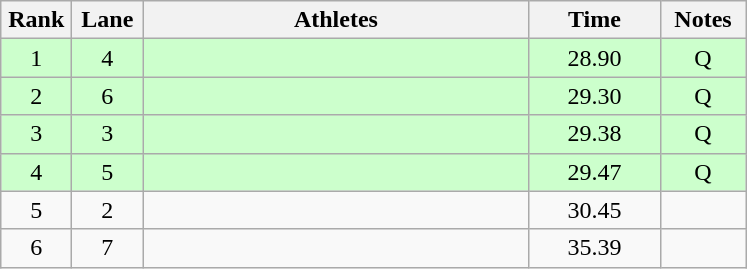<table class="wikitable sortable" style="text-align:center;">
<tr>
<th width=40>Rank</th>
<th width=40>Lane</th>
<th width=250>Athletes</th>
<th width=80>Time</th>
<th width=50>Notes</th>
</tr>
<tr bgcolor=ccffcc>
<td>1</td>
<td>4</td>
<td align=left></td>
<td>28.90</td>
<td>Q</td>
</tr>
<tr bgcolor=ccffcc>
<td>2</td>
<td>6</td>
<td align=left></td>
<td>29.30</td>
<td>Q</td>
</tr>
<tr bgcolor=ccffcc>
<td>3</td>
<td>3</td>
<td align=left></td>
<td>29.38</td>
<td>Q</td>
</tr>
<tr bgcolor=ccffcc>
<td>4</td>
<td>5</td>
<td align=left></td>
<td>29.47</td>
<td>Q</td>
</tr>
<tr>
<td>5</td>
<td>2</td>
<td align=left></td>
<td>30.45</td>
<td></td>
</tr>
<tr>
<td>6</td>
<td>7</td>
<td align=left></td>
<td>35.39</td>
<td></td>
</tr>
</table>
